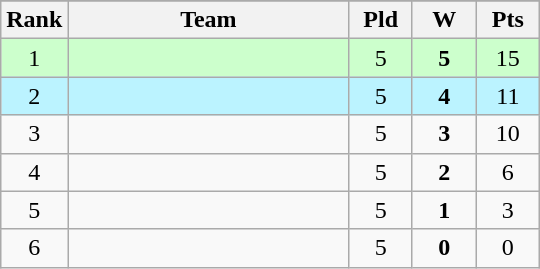<table class="wikitable">
<tr>
</tr>
<tr>
<th style="width:35px;">Rank</th>
<th style="width:180px;">Team</th>
<th style="width:35px;">Pld</th>
<th style="width:35px;">W</th>
<th style="width:35px;">Pts</th>
</tr>
<tr bgcolor=#ccffcc>
<td align=center>1</td>
<td></td>
<td align=center>5</td>
<td align=center><strong>5</strong></td>
<td align=center>15</td>
</tr>
<tr bgcolor=#bbf3ff>
<td align=center>2</td>
<td></td>
<td align=center>5</td>
<td align=center><strong>4</strong></td>
<td align=center>11</td>
</tr>
<tr>
<td align=center>3</td>
<td></td>
<td align=center>5</td>
<td align=center><strong>3</strong></td>
<td align=center>10</td>
</tr>
<tr>
<td align=center>4</td>
<td></td>
<td align=center>5</td>
<td align=center><strong>2</strong></td>
<td align=center>6</td>
</tr>
<tr>
<td align=center>5</td>
<td></td>
<td align=center>5</td>
<td align=center><strong>1</strong></td>
<td align=center>3</td>
</tr>
<tr>
<td align=center>6</td>
<td></td>
<td align=center>5</td>
<td align=center><strong>0</strong></td>
<td align=center>0</td>
</tr>
</table>
